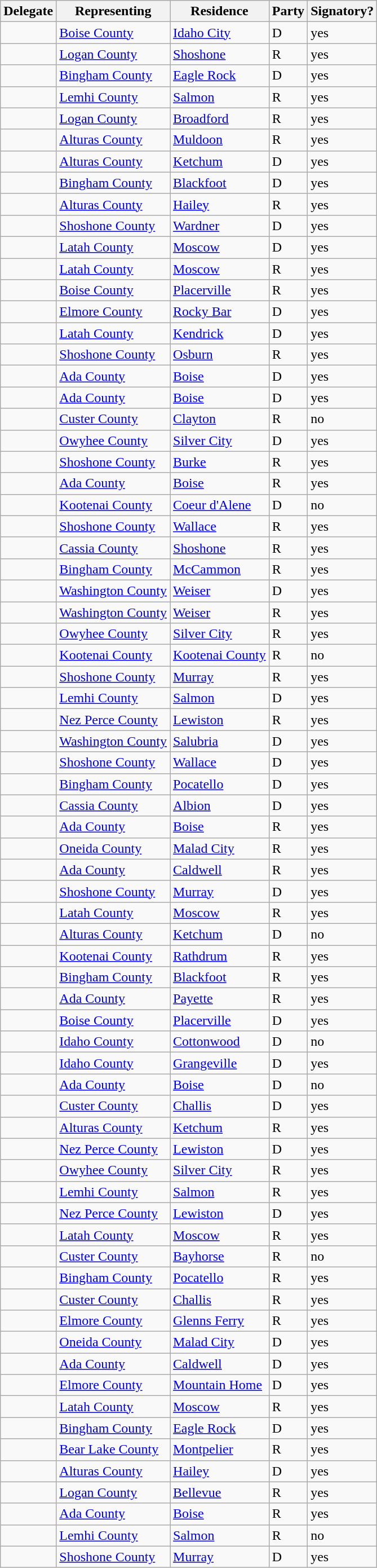<table class="wikitable sortable">
<tr>
<th>Delegate</th>
<th>Representing</th>
<th>Residence<br></th>
<th>Party<br></th>
<th>Signatory?<br></th>
</tr>
<tr>
<td></td>
<td><a href='#'>Boise County</a></td>
<td><a href='#'>Idaho City</a></td>
<td>D</td>
<td>yes</td>
</tr>
<tr>
<td></td>
<td><a href='#'>Logan County</a></td>
<td><a href='#'>Shoshone</a></td>
<td>R</td>
<td>yes</td>
</tr>
<tr>
<td></td>
<td><a href='#'>Bingham County</a></td>
<td><a href='#'>Eagle Rock</a></td>
<td>D</td>
<td>yes</td>
</tr>
<tr>
<td></td>
<td><a href='#'>Lemhi County</a></td>
<td><a href='#'>Salmon</a></td>
<td>R</td>
<td>yes</td>
</tr>
<tr>
<td></td>
<td><a href='#'>Logan County</a></td>
<td><a href='#'>Broadford</a></td>
<td>R</td>
<td>yes</td>
</tr>
<tr>
<td></td>
<td><a href='#'>Alturas County</a></td>
<td><a href='#'>Muldoon</a></td>
<td>R</td>
<td>yes</td>
</tr>
<tr>
<td></td>
<td><a href='#'>Alturas County</a></td>
<td><a href='#'>Ketchum</a></td>
<td>D</td>
<td>yes</td>
</tr>
<tr>
<td></td>
<td><a href='#'>Bingham County</a></td>
<td><a href='#'>Blackfoot</a></td>
<td>D</td>
<td>yes</td>
</tr>
<tr>
<td></td>
<td><a href='#'>Alturas County</a></td>
<td><a href='#'>Hailey</a></td>
<td>R</td>
<td>yes</td>
</tr>
<tr>
<td></td>
<td><a href='#'>Shoshone County</a></td>
<td><a href='#'>Wardner</a></td>
<td>D</td>
<td>yes</td>
</tr>
<tr>
<td></td>
<td><a href='#'>Latah County</a></td>
<td><a href='#'>Moscow</a></td>
<td>D</td>
<td>yes</td>
</tr>
<tr>
<td></td>
<td><a href='#'>Latah County</a></td>
<td><a href='#'>Moscow</a></td>
<td>R</td>
<td>yes</td>
</tr>
<tr>
<td></td>
<td><a href='#'>Boise County</a></td>
<td><a href='#'>Placerville</a></td>
<td>R</td>
<td>yes</td>
</tr>
<tr>
<td></td>
<td><a href='#'>Elmore County</a></td>
<td><a href='#'>Rocky Bar</a></td>
<td>D</td>
<td>yes</td>
</tr>
<tr>
<td></td>
<td><a href='#'>Latah County</a></td>
<td><a href='#'>Kendrick</a></td>
<td>D</td>
<td>yes</td>
</tr>
<tr>
<td></td>
<td><a href='#'>Shoshone County</a></td>
<td><a href='#'>Osburn</a></td>
<td>R</td>
<td>yes</td>
</tr>
<tr>
<td></td>
<td><a href='#'>Ada County</a></td>
<td><a href='#'>Boise</a></td>
<td>D</td>
<td>yes</td>
</tr>
<tr>
<td></td>
<td><a href='#'>Ada County</a></td>
<td><a href='#'>Boise</a></td>
<td>D</td>
<td>yes</td>
</tr>
<tr>
<td></td>
<td><a href='#'>Custer County</a></td>
<td><a href='#'>Clayton</a></td>
<td>R</td>
<td>no</td>
</tr>
<tr>
<td></td>
<td><a href='#'>Owyhee County</a></td>
<td><a href='#'>Silver City</a></td>
<td>D</td>
<td>yes</td>
</tr>
<tr>
<td></td>
<td><a href='#'>Shoshone County</a></td>
<td><a href='#'>Burke</a></td>
<td>R</td>
<td>yes</td>
</tr>
<tr>
<td></td>
<td><a href='#'>Ada County</a></td>
<td><a href='#'>Boise</a></td>
<td>R</td>
<td>yes</td>
</tr>
<tr>
<td></td>
<td><a href='#'>Kootenai County</a></td>
<td><a href='#'>Coeur d'Alene</a></td>
<td>D</td>
<td>no</td>
</tr>
<tr>
<td></td>
<td><a href='#'>Shoshone County</a></td>
<td><a href='#'>Wallace</a></td>
<td>R</td>
<td>yes</td>
</tr>
<tr>
<td></td>
<td><a href='#'>Cassia County</a></td>
<td><a href='#'>Shoshone</a></td>
<td>R</td>
<td>yes</td>
</tr>
<tr>
<td></td>
<td><a href='#'>Bingham County</a></td>
<td><a href='#'>McCammon</a></td>
<td>R</td>
<td>yes</td>
</tr>
<tr>
<td></td>
<td><a href='#'>Washington County</a></td>
<td><a href='#'>Weiser</a></td>
<td>D</td>
<td>yes</td>
</tr>
<tr>
<td></td>
<td><a href='#'>Washington County</a></td>
<td><a href='#'>Weiser</a></td>
<td>R</td>
<td>yes</td>
</tr>
<tr>
<td></td>
<td><a href='#'>Owyhee County</a></td>
<td><a href='#'>Silver City</a></td>
<td>R</td>
<td>yes</td>
</tr>
<tr>
<td></td>
<td><a href='#'>Kootenai County</a></td>
<td><a href='#'>Kootenai County</a></td>
<td>R</td>
<td>no</td>
</tr>
<tr>
<td></td>
<td><a href='#'>Shoshone County</a></td>
<td><a href='#'>Murray</a></td>
<td>R</td>
<td>yes</td>
</tr>
<tr>
<td></td>
<td><a href='#'>Lemhi County</a></td>
<td><a href='#'>Salmon</a></td>
<td>D</td>
<td>yes</td>
</tr>
<tr>
<td></td>
<td><a href='#'>Nez Perce County</a></td>
<td><a href='#'>Lewiston</a></td>
<td>R</td>
<td>yes</td>
</tr>
<tr>
<td></td>
<td><a href='#'>Washington County</a></td>
<td><a href='#'>Salubria</a></td>
<td>D</td>
<td>yes</td>
</tr>
<tr>
<td></td>
<td><a href='#'>Shoshone County</a></td>
<td><a href='#'>Wallace</a></td>
<td>D</td>
<td>yes</td>
</tr>
<tr>
<td></td>
<td><a href='#'>Bingham County</a></td>
<td><a href='#'>Pocatello</a></td>
<td>D</td>
<td>yes</td>
</tr>
<tr>
<td></td>
<td><a href='#'>Cassia County</a></td>
<td><a href='#'>Albion</a></td>
<td>D</td>
<td>yes</td>
</tr>
<tr>
<td></td>
<td><a href='#'>Ada County</a></td>
<td><a href='#'>Boise</a></td>
<td>R</td>
<td>yes</td>
</tr>
<tr>
<td></td>
<td><a href='#'>Oneida County</a></td>
<td><a href='#'>Malad City</a></td>
<td>R</td>
<td>yes</td>
</tr>
<tr>
<td></td>
<td><a href='#'>Ada County</a></td>
<td><a href='#'>Caldwell</a></td>
<td>R</td>
<td>yes</td>
</tr>
<tr>
<td></td>
<td><a href='#'>Shoshone County</a></td>
<td><a href='#'>Murray</a></td>
<td>D</td>
<td>yes</td>
</tr>
<tr>
<td></td>
<td><a href='#'>Latah County</a></td>
<td><a href='#'>Moscow</a></td>
<td>R</td>
<td>yes</td>
</tr>
<tr>
<td></td>
<td><a href='#'>Alturas County</a></td>
<td><a href='#'>Ketchum</a></td>
<td>D</td>
<td>no</td>
</tr>
<tr>
<td></td>
<td><a href='#'>Kootenai County</a></td>
<td><a href='#'>Rathdrum</a></td>
<td>R</td>
<td>yes</td>
</tr>
<tr>
<td></td>
<td><a href='#'>Bingham County</a></td>
<td><a href='#'>Blackfoot</a></td>
<td>R</td>
<td>yes</td>
</tr>
<tr>
<td></td>
<td><a href='#'>Ada County</a></td>
<td><a href='#'>Payette</a></td>
<td>R</td>
<td>yes</td>
</tr>
<tr>
<td></td>
<td><a href='#'>Boise County</a></td>
<td><a href='#'>Placerville</a></td>
<td>D</td>
<td>yes</td>
</tr>
<tr>
<td></td>
<td><a href='#'>Idaho County</a></td>
<td><a href='#'>Cottonwood</a></td>
<td>D</td>
<td>no</td>
</tr>
<tr>
<td></td>
<td><a href='#'>Idaho County</a></td>
<td><a href='#'>Grangeville</a></td>
<td>D</td>
<td>yes</td>
</tr>
<tr>
<td></td>
<td><a href='#'>Ada County</a></td>
<td><a href='#'>Boise</a></td>
<td>D</td>
<td>no</td>
</tr>
<tr>
<td></td>
<td><a href='#'>Custer County</a></td>
<td><a href='#'>Challis</a></td>
<td>D</td>
<td>yes</td>
</tr>
<tr>
<td></td>
<td><a href='#'>Alturas County</a></td>
<td><a href='#'>Ketchum</a></td>
<td>R</td>
<td>yes</td>
</tr>
<tr>
<td></td>
<td><a href='#'>Nez Perce County</a></td>
<td><a href='#'>Lewiston</a></td>
<td>D</td>
<td>yes</td>
</tr>
<tr>
<td></td>
<td><a href='#'>Owyhee County</a></td>
<td><a href='#'>Silver City</a></td>
<td>R</td>
<td>yes</td>
</tr>
<tr>
<td></td>
<td><a href='#'>Lemhi County</a></td>
<td><a href='#'>Salmon</a></td>
<td>R</td>
<td>yes</td>
</tr>
<tr>
<td></td>
<td><a href='#'>Nez Perce County</a></td>
<td><a href='#'>Lewiston</a></td>
<td>D</td>
<td>yes</td>
</tr>
<tr>
<td></td>
<td><a href='#'>Latah County</a></td>
<td><a href='#'>Moscow</a></td>
<td>R</td>
<td>yes</td>
</tr>
<tr>
<td></td>
<td><a href='#'>Custer County</a></td>
<td><a href='#'>Bayhorse</a></td>
<td>R</td>
<td>no</td>
</tr>
<tr>
<td></td>
<td><a href='#'>Bingham County</a></td>
<td><a href='#'>Pocatello</a></td>
<td>R</td>
<td>yes</td>
</tr>
<tr>
<td></td>
<td><a href='#'>Custer County</a></td>
<td><a href='#'>Challis</a></td>
<td>R</td>
<td>yes</td>
</tr>
<tr>
<td></td>
<td><a href='#'>Elmore County</a></td>
<td><a href='#'>Glenns Ferry</a></td>
<td>R</td>
<td>yes</td>
</tr>
<tr>
<td></td>
<td><a href='#'>Oneida County</a></td>
<td><a href='#'>Malad City</a></td>
<td>D</td>
<td>yes</td>
</tr>
<tr>
<td></td>
<td><a href='#'>Ada County</a></td>
<td><a href='#'>Caldwell</a></td>
<td>D</td>
<td>yes</td>
</tr>
<tr>
<td></td>
<td><a href='#'>Elmore County</a></td>
<td><a href='#'>Mountain Home</a></td>
<td>D</td>
<td>yes</td>
</tr>
<tr>
<td></td>
<td><a href='#'>Latah County</a></td>
<td><a href='#'>Moscow</a></td>
<td>R</td>
<td>yes</td>
</tr>
<tr>
<td></td>
<td><a href='#'>Bingham County</a></td>
<td><a href='#'>Eagle Rock</a></td>
<td>D</td>
<td>yes</td>
</tr>
<tr>
<td></td>
<td><a href='#'>Bear Lake County</a></td>
<td><a href='#'>Montpelier</a></td>
<td>R</td>
<td>yes</td>
</tr>
<tr>
<td></td>
<td><a href='#'>Alturas County</a></td>
<td><a href='#'>Hailey</a></td>
<td>D</td>
<td>yes</td>
</tr>
<tr>
<td></td>
<td><a href='#'>Logan County</a></td>
<td><a href='#'>Bellevue</a></td>
<td>R</td>
<td>yes</td>
</tr>
<tr>
<td></td>
<td><a href='#'>Ada County</a></td>
<td><a href='#'>Boise</a></td>
<td>R</td>
<td>yes</td>
</tr>
<tr>
<td></td>
<td><a href='#'>Lemhi County</a></td>
<td><a href='#'>Salmon</a></td>
<td>R</td>
<td>no</td>
</tr>
<tr>
<td></td>
<td><a href='#'>Shoshone County</a></td>
<td><a href='#'>Murray</a></td>
<td>D</td>
<td>yes</td>
</tr>
</table>
